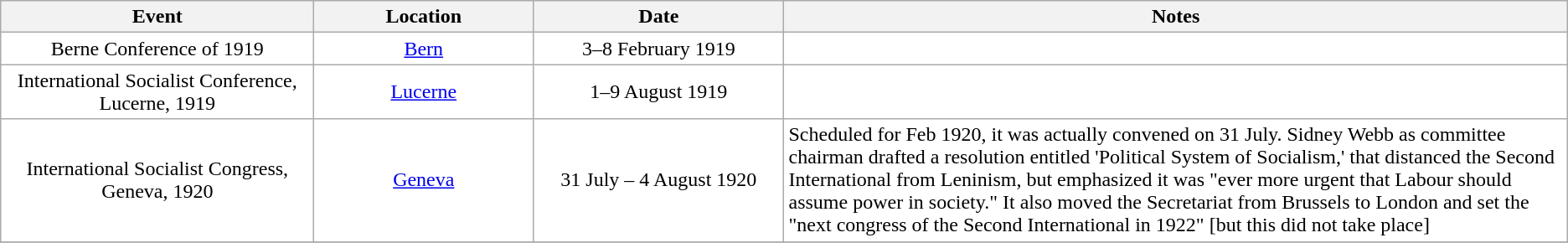<table class="wikitable" style="Background:#ffffff">
<tr>
<th width=20%>Event</th>
<th width=14%>Location</th>
<th width=16%>Date</th>
<th>Notes</th>
</tr>
<tr>
<td align="center">Berne Conference of 1919</td>
<td align="center"><a href='#'>Bern</a></td>
<td align="center">3–8 February 1919</td>
<td></td>
</tr>
<tr>
<td align="center">International Socialist Conference, Lucerne, 1919</td>
<td align="center"><a href='#'>Lucerne</a></td>
<td align="center">1–9 August 1919</td>
<td></td>
</tr>
<tr>
<td align="center">International Socialist Congress, Geneva, 1920</td>
<td align="center"><a href='#'>Geneva</a></td>
<td align="center">31 July – 4 August 1920</td>
<td>Scheduled for Feb 1920, it was actually convened on 31 July. Sidney Webb as committee chairman drafted a resolution entitled 'Political System of Socialism,' that distanced the Second International from Leninism, but emphasized it was "ever more urgent that Labour should assume power in society." It also moved the Secretariat from Brussels to London and set the "next congress of the Second International in 1922" [but this did not take place]</td>
</tr>
<tr>
</tr>
</table>
